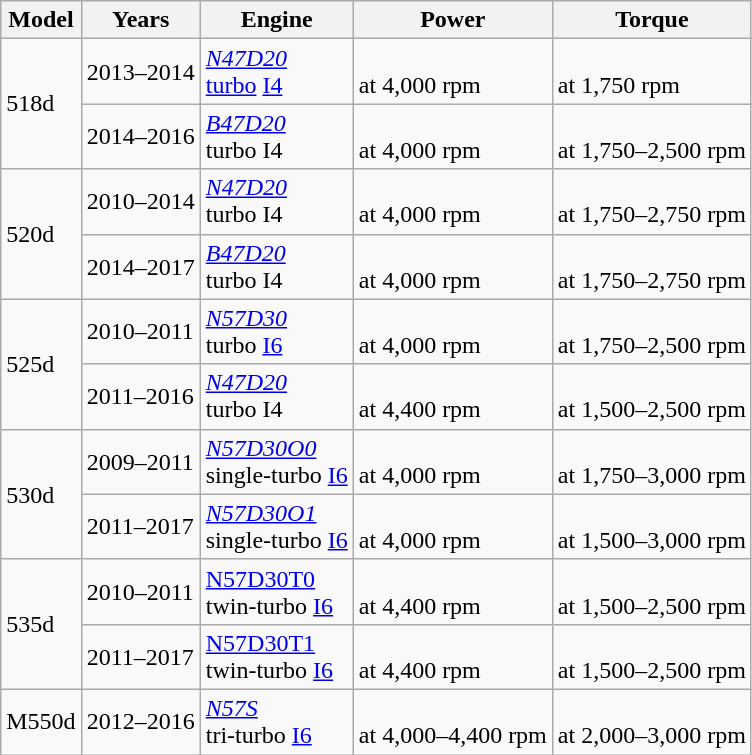<table class="wikitable sortable">
<tr>
<th>Model</th>
<th>Years</th>
<th>Engine</th>
<th>Power</th>
<th>Torque</th>
</tr>
<tr>
<td rowspan=2>518d</td>
<td>2013–2014</td>
<td><em><a href='#'>N47D20</a></em> <br> <a href='#'>turbo</a> <a href='#'>I4</a></td>
<td> <br> at 4,000 rpm</td>
<td> <br> at 1,750 rpm</td>
</tr>
<tr>
<td>2014–2016</td>
<td><em><a href='#'>B47D20</a></em> <br> turbo I4</td>
<td> <br> at 4,000 rpm</td>
<td> <br> at 1,750–2,500 rpm</td>
</tr>
<tr>
<td rowspan="2">520d</td>
<td>2010–2014</td>
<td><em><a href='#'>N47D20</a></em> <br> turbo I4</td>
<td> <br> at 4,000 rpm</td>
<td> <br> at 1,750–2,750 rpm</td>
</tr>
<tr>
<td>2014–2017</td>
<td><em><a href='#'>B47D20</a></em> <br> turbo I4</td>
<td> <br> at 4,000 rpm</td>
<td> <br> at 1,750–2,750 rpm</td>
</tr>
<tr>
<td rowspan=2>525d</td>
<td>2010–2011</td>
<td><em><a href='#'>N57D30</a></em> <br> turbo <a href='#'>I6</a></td>
<td> <br> at 4,000 rpm</td>
<td> <br> at 1,750–2,500 rpm</td>
</tr>
<tr>
<td>2011–2016</td>
<td><em><a href='#'>N47D20</a></em> <br> turbo I4</td>
<td> <br> at 4,400 rpm</td>
<td> <br> at 1,500–2,500 rpm</td>
</tr>
<tr>
<td rowspan=2>530d</td>
<td>2009–2011</td>
<td><em><a href='#'>N57D30O0</a></em> <br> single-turbo <a href='#'>I6</a></td>
<td> <br> at 4,000 rpm</td>
<td> <br> at 1,750–3,000 rpm</td>
</tr>
<tr>
<td>2011–2017</td>
<td><em><a href='#'>N57D30O1</a></em><br> single-turbo <a href='#'>I6</a></td>
<td> <br> at 4,000 rpm</td>
<td> <br> at 1,500–3,000 rpm</td>
</tr>
<tr>
<td rowspan=2>535d</td>
<td>2010–2011</td>
<td><a href='#'>N57D30T0</a><br> twin-turbo <a href='#'>I6</a></td>
<td> <br> at 4,400 rpm</td>
<td> <br> at 1,500–2,500 rpm</td>
</tr>
<tr>
<td>2011–2017</td>
<td><a href='#'>N57D30T1</a><br> twin-turbo <a href='#'>I6</a></td>
<td> <br> at 4,400 rpm</td>
<td> <br> at 1,500–2,500 rpm</td>
</tr>
<tr>
<td>M550d</td>
<td>2012–2016</td>
<td><em><a href='#'>N57S</a></em> <br> tri-turbo <a href='#'>I6</a></td>
<td> <br> at 4,000–4,400 rpm</td>
<td> <br> at 2,000–3,000 rpm</td>
</tr>
</table>
